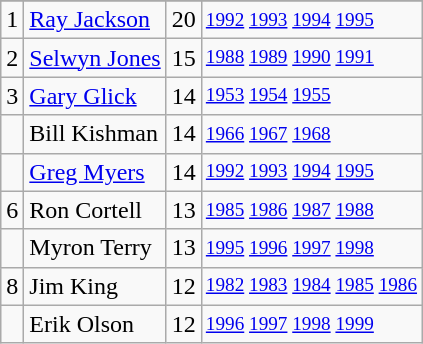<table class="wikitable">
<tr>
</tr>
<tr>
<td>1</td>
<td><a href='#'>Ray Jackson</a></td>
<td>20</td>
<td style="font-size:80%;"><a href='#'>1992</a> <a href='#'>1993</a> <a href='#'>1994</a> <a href='#'>1995</a></td>
</tr>
<tr>
<td>2</td>
<td><a href='#'>Selwyn Jones</a></td>
<td>15</td>
<td style="font-size:80%;"><a href='#'>1988</a> <a href='#'>1989</a> <a href='#'>1990</a> <a href='#'>1991</a></td>
</tr>
<tr>
<td>3</td>
<td><a href='#'>Gary Glick</a></td>
<td>14</td>
<td style="font-size:80%;"><a href='#'>1953</a> <a href='#'>1954</a> <a href='#'>1955</a></td>
</tr>
<tr>
<td></td>
<td>Bill Kishman</td>
<td>14</td>
<td style="font-size:80%;"><a href='#'>1966</a> <a href='#'>1967</a> <a href='#'>1968</a></td>
</tr>
<tr>
<td></td>
<td><a href='#'>Greg Myers</a></td>
<td>14</td>
<td style="font-size:80%;"><a href='#'>1992</a> <a href='#'>1993</a> <a href='#'>1994</a> <a href='#'>1995</a></td>
</tr>
<tr>
<td>6</td>
<td>Ron Cortell</td>
<td>13</td>
<td style="font-size:80%;"><a href='#'>1985</a> <a href='#'>1986</a> <a href='#'>1987</a> <a href='#'>1988</a></td>
</tr>
<tr>
<td></td>
<td>Myron Terry</td>
<td>13</td>
<td style="font-size:80%;"><a href='#'>1995</a> <a href='#'>1996</a> <a href='#'>1997</a> <a href='#'>1998</a></td>
</tr>
<tr>
<td>8</td>
<td>Jim King</td>
<td>12</td>
<td style="font-size:80%;"><a href='#'>1982</a> <a href='#'>1983</a> <a href='#'>1984</a> <a href='#'>1985</a> <a href='#'>1986</a></td>
</tr>
<tr>
<td></td>
<td>Erik Olson</td>
<td>12</td>
<td style="font-size:80%;"><a href='#'>1996</a> <a href='#'>1997</a> <a href='#'>1998</a> <a href='#'>1999</a></td>
</tr>
</table>
